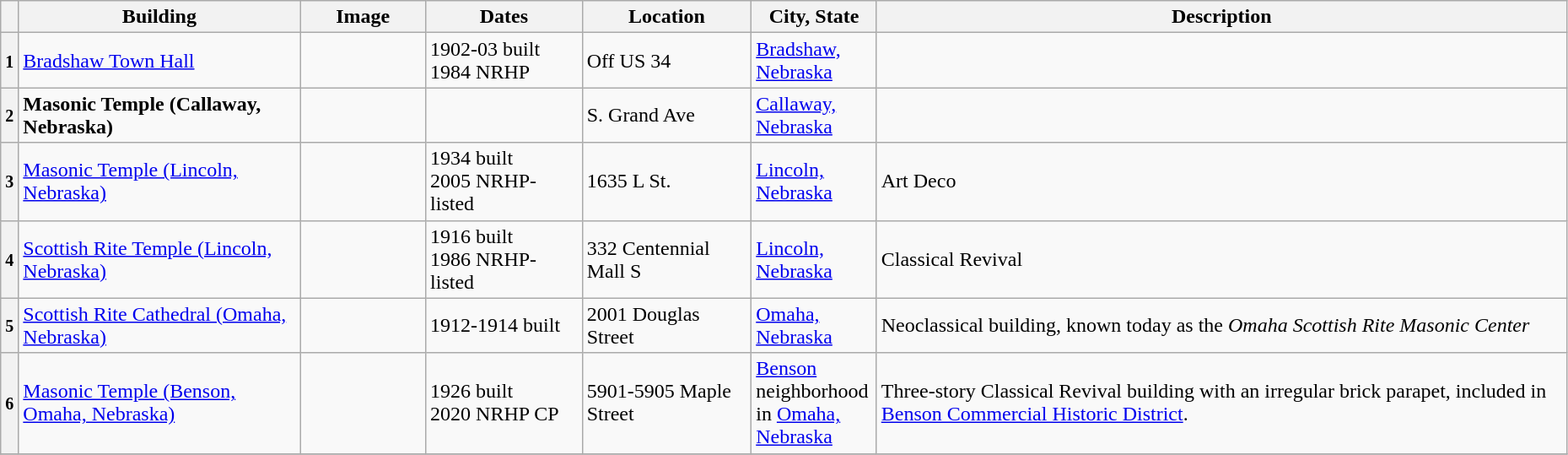<table class="wikitable sortable" style="width:98%">
<tr>
<th></th>
<th width = 18%><strong>Building</strong></th>
<th width = 8% class="unsortable"><strong>Image</strong></th>
<th width = 10%><strong>Dates</strong></th>
<th><strong>Location</strong></th>
<th width = 8%><strong>City, State</strong></th>
<th class="unsortable"><strong>Description</strong></th>
</tr>
<tr ->
<th><small>1</small></th>
<td><a href='#'>Bradshaw Town Hall</a></td>
<td></td>
<td>1902-03 built<br>1984 NRHP</td>
<td>Off US 34<br></td>
<td><a href='#'>Bradshaw, Nebraska</a></td>
<td></td>
</tr>
<tr - id="Masonic Temple (Callaway, Nebraska)">
<th><small>2</small></th>
<td><strong>Masonic Temple (Callaway, Nebraska)</strong></td>
<td></td>
<td></td>
<td>S. Grand Ave<br><small></small></td>
<td><a href='#'>Callaway, Nebraska</a></td>
<td></td>
</tr>
<tr ->
<th><small>3</small></th>
<td><a href='#'>Masonic Temple (Lincoln, Nebraska)</a></td>
<td></td>
<td>1934 built<br>2005 NRHP-listed</td>
<td>1635 L St.<br><small></small></td>
<td><a href='#'>Lincoln, Nebraska</a></td>
<td>Art Deco</td>
</tr>
<tr ->
<th><small>4</small></th>
<td><a href='#'>Scottish Rite Temple (Lincoln, Nebraska)</a></td>
<td></td>
<td>1916 built<br>1986 NRHP-listed</td>
<td>332 Centennial Mall S<br><small></small></td>
<td><a href='#'>Lincoln, Nebraska</a></td>
<td>Classical Revival</td>
</tr>
<tr ->
<th><small>5</small></th>
<td><a href='#'>Scottish Rite Cathedral (Omaha, Nebraska)</a></td>
<td></td>
<td>1912-1914 built</td>
<td>2001 Douglas Street<br><small></small></td>
<td><a href='#'>Omaha, Nebraska</a></td>
<td>Neoclassical building, known today as the <em>Omaha Scottish Rite Masonic Center</em></td>
</tr>
<tr ->
<th><small>6</small></th>
<td><a href='#'>Masonic Temple (Benson, Omaha, Nebraska)</a></td>
<td></td>
<td>1926 built<br>2020 NRHP CP</td>
<td>5901-5905 Maple Street<br><small></small></td>
<td><a href='#'>Benson</a> neighborhood in <a href='#'>Omaha, Nebraska</a></td>
<td>Three-story Classical Revival building with an irregular brick parapet, included in <a href='#'>Benson Commercial Historic District</a>.</td>
</tr>
<tr ->
</tr>
</table>
